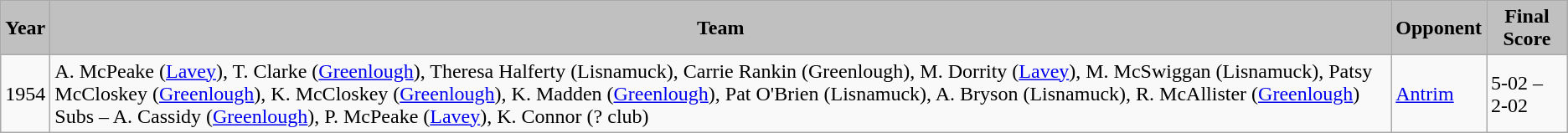<table class="wikitable">
<tr>
<th style="background:silver;">Year</th>
<th style="background:silver;">Team</th>
<th style="background:silver;">Opponent</th>
<th style="background:silver;">Final Score</th>
</tr>
<tr>
<td>1954</td>
<td>A. McPeake (<a href='#'>Lavey</a>), T. Clarke (<a href='#'>Greenlough</a>), Theresa Halferty (Lisnamuck), Carrie Rankin (Greenlough), M. Dorrity (<a href='#'>Lavey</a>), M. McSwiggan (Lisnamuck), Patsy McCloskey (<a href='#'>Greenlough</a>), K. McCloskey (<a href='#'>Greenlough</a>), K. Madden (<a href='#'>Greenlough</a>), Pat O'Brien (Lisnamuck), A. Bryson (Lisnamuck), R. McAllister (<a href='#'>Greenlough</a>)<br>Subs – A. Cassidy (<a href='#'>Greenlough</a>), P. McPeake (<a href='#'>Lavey</a>), K. Connor (? club)</td>
<td><a href='#'>Antrim</a></td>
<td>5-02 – 2-02</td>
</tr>
</table>
